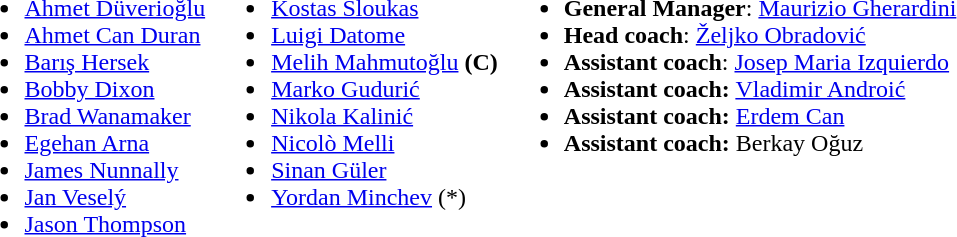<table>
<tr valign="top">
<td><br><ul><li>  <a href='#'>Ahmet Düverioğlu</a></li><li> <a href='#'>Ahmet Can Duran</a></li><li> <a href='#'>Barış Hersek</a></li><li>  <a href='#'>Bobby Dixon</a></li><li> <a href='#'>Brad Wanamaker</a></li><li> <a href='#'>Egehan Arna</a></li><li> <a href='#'>James Nunnally</a></li><li> <a href='#'>Jan Veselý</a></li><li> <a href='#'>Jason Thompson</a></li></ul></td>
<td><br><ul><li> <a href='#'>Kostas Sloukas</a></li><li> <a href='#'>Luigi Datome</a></li><li> <a href='#'>Melih Mahmutoğlu</a> <strong>(C)</strong></li><li> <a href='#'>Marko Gudurić</a></li><li> <a href='#'>Nikola Kalinić</a></li><li> <a href='#'>Nicolò Melli</a></li><li> <a href='#'>Sinan Güler</a></li><li> <a href='#'>Yordan Minchev</a> (*)</li></ul></td>
<td><br><ul><li><strong>General Manager</strong>:  <a href='#'>Maurizio Gherardini</a></li><li><strong>Head coach</strong>:  <a href='#'>Željko Obradović</a></li><li><strong>Assistant coach</strong>:  <a href='#'>Josep Maria Izquierdo</a></li><li><strong>Assistant coach:</strong>  <a href='#'>Vladimir Androić</a></li><li><strong>Assistant coach:</strong>  <a href='#'>Erdem Can</a></li><li><strong>Assistant coach:</strong>  Berkay Oğuz</li></ul></td>
</tr>
</table>
